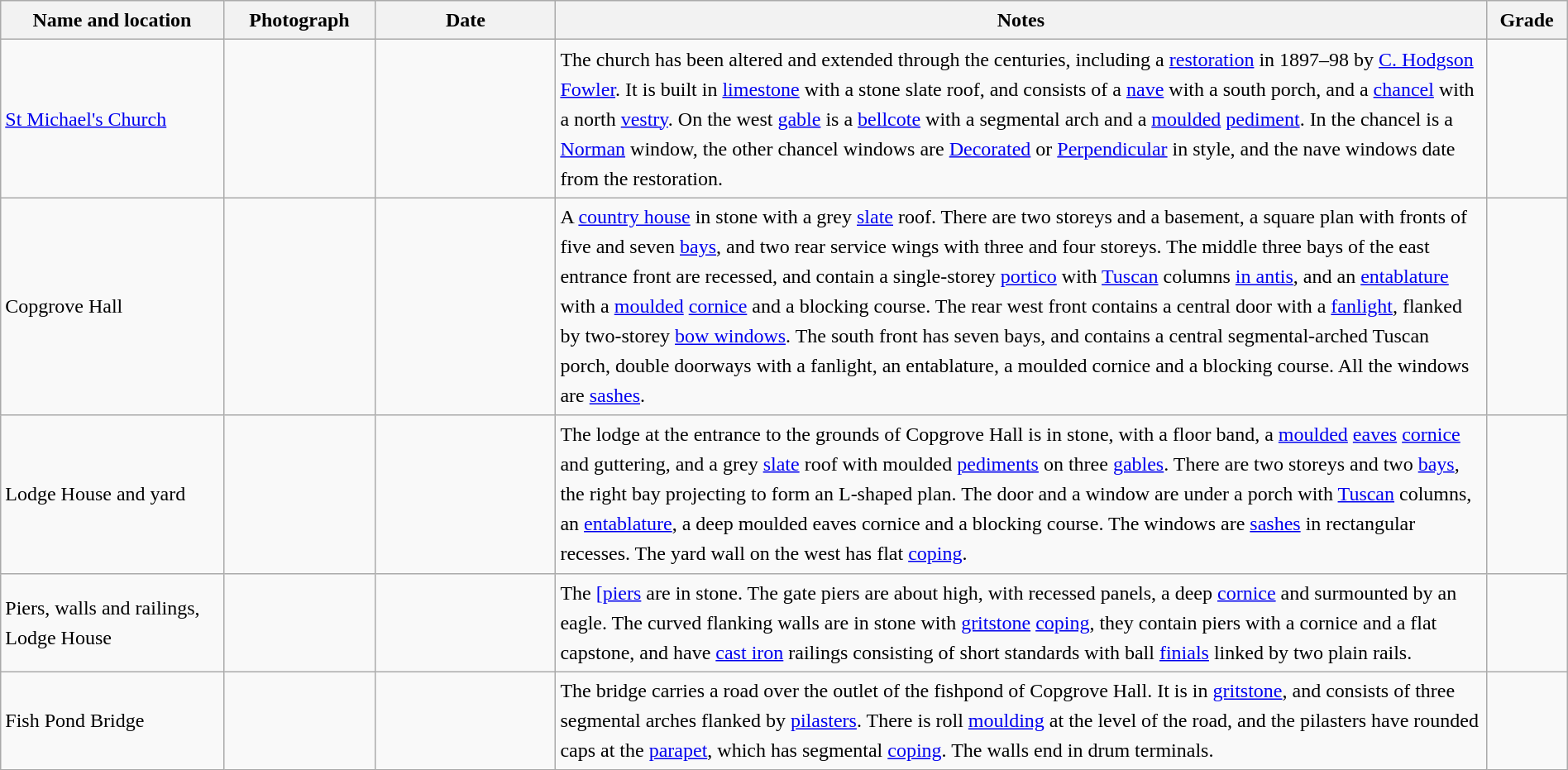<table class="wikitable sortable plainrowheaders" style="width:100%; border:0px; text-align:left; line-height:150%">
<tr>
<th scope="col"  style="width:150px">Name and location</th>
<th scope="col"  style="width:100px" class="unsortable">Photograph</th>
<th scope="col"  style="width:120px">Date</th>
<th scope="col"  style="width:650px" class="unsortable">Notes</th>
<th scope="col"  style="width:50px">Grade</th>
</tr>
<tr>
<td><a href='#'>St Michael's Church</a><br><small></small></td>
<td></td>
<td align="center"></td>
<td>The church has been altered and extended through the centuries, including a <a href='#'>restoration</a> in 1897–98 by <a href='#'>C. Hodgson Fowler</a>.  It is built in <a href='#'>limestone</a> with a stone slate roof, and consists of a <a href='#'>nave</a> with a south porch, and a <a href='#'>chancel</a> with a north <a href='#'>vestry</a>.  On the west <a href='#'>gable</a> is a <a href='#'>bellcote</a> with a segmental arch and a <a href='#'>moulded</a> <a href='#'>pediment</a>.  In the chancel is a <a href='#'>Norman</a> window, the other chancel windows are <a href='#'>Decorated</a> or <a href='#'>Perpendicular</a> in style, and the nave windows date from the restoration.</td>
<td align="center" ></td>
</tr>
<tr>
<td>Copgrove Hall<br><small></small></td>
<td></td>
<td align="center"></td>
<td>A <a href='#'>country house</a> in stone with a grey <a href='#'>slate</a> roof.  There are two storeys and a basement, a square plan with fronts of five and seven <a href='#'>bays</a>, and two rear service wings with three and four storeys.  The middle three bays of the east entrance front are recessed, and contain a single-storey <a href='#'>portico</a> with <a href='#'>Tuscan</a> columns <a href='#'>in antis</a>, and an <a href='#'>entablature</a> with a <a href='#'>moulded</a> <a href='#'>cornice</a> and a blocking course.  The rear west front contains a central door with a <a href='#'>fanlight</a>, flanked by two-storey <a href='#'>bow windows</a>.  The south front has seven bays, and contains a central segmental-arched Tuscan porch, double doorways with a fanlight, an entablature, a moulded cornice and a blocking course.  All the windows are <a href='#'>sashes</a>.</td>
<td align="center" ></td>
</tr>
<tr>
<td>Lodge House and yard<br><small></small></td>
<td></td>
<td align="center"></td>
<td>The lodge at the entrance to the grounds of Copgrove Hall is in stone, with a floor band, a <a href='#'>moulded</a> <a href='#'>eaves</a> <a href='#'>cornice</a> and guttering, and a grey <a href='#'>slate</a> roof with moulded <a href='#'>pediments</a> on three <a href='#'>gables</a>.  There are two storeys and two <a href='#'>bays</a>, the right bay projecting to form an L-shaped plan.  The door and a window are under a porch with <a href='#'>Tuscan</a> columns, an <a href='#'>entablature</a>, a deep moulded eaves cornice and a blocking course.  The windows are <a href='#'>sashes</a> in rectangular recesses.  The yard wall  on the west has flat <a href='#'>coping</a>.</td>
<td align="center" ></td>
</tr>
<tr>
<td>Piers, walls and railings, Lodge House<br><small></small></td>
<td></td>
<td align="center"></td>
<td>The <a href='#'>[piers</a> are in stone.  The gate piers are about  high, with recessed panels, a deep <a href='#'>cornice</a> and surmounted by an eagle.  The curved flanking walls are in stone with <a href='#'>gritstone</a> <a href='#'>coping</a>, they contain piers with a cornice and a flat capstone, and have <a href='#'>cast iron</a> railings consisting of short standards with ball <a href='#'>finials</a> linked by two plain rails.</td>
<td align="center" ></td>
</tr>
<tr>
<td>Fish Pond Bridge<br><small></small></td>
<td></td>
<td align="center"></td>
<td>The bridge carries a road over the outlet of the fishpond of Copgrove Hall.  It is in <a href='#'>gritstone</a>, and consists of three segmental arches flanked by <a href='#'>pilasters</a>.  There is roll <a href='#'>moulding</a> at the level of the road, and the pilasters have rounded caps at the <a href='#'>parapet</a>, which has segmental <a href='#'>coping</a>.  The walls end in drum terminals.</td>
<td align="center" ></td>
</tr>
<tr>
</tr>
</table>
